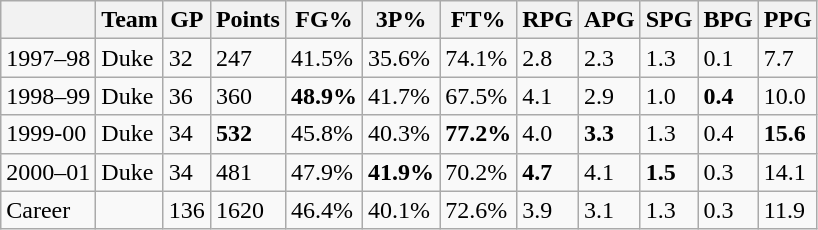<table class="wikitable">
<tr>
<th></th>
<th>Team</th>
<th>GP</th>
<th>Points</th>
<th>FG%</th>
<th>3P%</th>
<th>FT%</th>
<th>RPG</th>
<th>APG</th>
<th>SPG</th>
<th>BPG</th>
<th>PPG</th>
</tr>
<tr>
<td>1997–98</td>
<td>Duke</td>
<td>32</td>
<td>247</td>
<td>41.5%</td>
<td>35.6%</td>
<td>74.1%</td>
<td>2.8</td>
<td>2.3</td>
<td>1.3</td>
<td>0.1</td>
<td>7.7</td>
</tr>
<tr>
<td>1998–99</td>
<td>Duke</td>
<td>36</td>
<td>360</td>
<td><strong>48.9%</strong></td>
<td>41.7%</td>
<td>67.5%</td>
<td>4.1</td>
<td>2.9</td>
<td>1.0</td>
<td><strong>0.4</strong></td>
<td>10.0</td>
</tr>
<tr>
<td>1999-00</td>
<td>Duke</td>
<td>34</td>
<td><strong>532</strong></td>
<td>45.8%</td>
<td>40.3%</td>
<td><strong>77.2%</strong></td>
<td>4.0</td>
<td><strong>3.3</strong></td>
<td>1.3</td>
<td>0.4</td>
<td><strong>15.6</strong></td>
</tr>
<tr>
<td>2000–01</td>
<td>Duke</td>
<td>34</td>
<td>481</td>
<td>47.9%</td>
<td><strong>41.9%</strong></td>
<td>70.2%</td>
<td><strong>4.7</strong></td>
<td>4.1</td>
<td><strong>1.5</strong></td>
<td>0.3</td>
<td>14.1</td>
</tr>
<tr>
<td>Career</td>
<td></td>
<td>136</td>
<td>1620</td>
<td>46.4%</td>
<td>40.1%</td>
<td>72.6%</td>
<td>3.9</td>
<td>3.1</td>
<td>1.3</td>
<td>0.3</td>
<td>11.9</td>
</tr>
</table>
